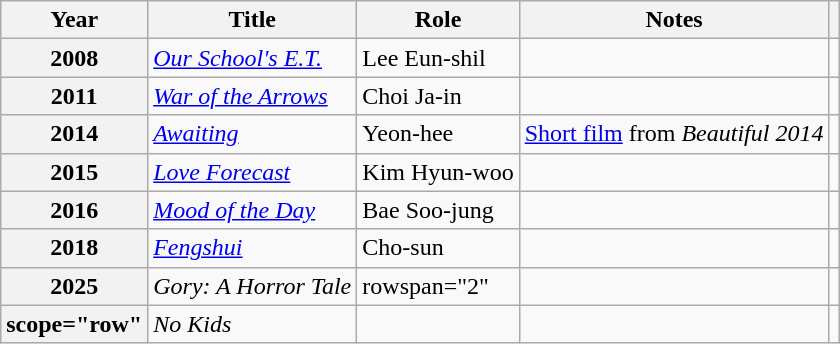<table class="wikitable plainrowheaders sortable">
<tr>
<th scope="col">Year</th>
<th scope="col">Title</th>
<th scope="col">Role</th>
<th scope="col" class="unsortable">Notes</th>
<th scope="col" class="unsortable"></th>
</tr>
<tr>
<th scope="row">2008</th>
<td><em><a href='#'>Our School's E.T.</a></em></td>
<td>Lee Eun-shil</td>
<td></td>
<td style="text-align:center"></td>
</tr>
<tr>
<th scope="row">2011</th>
<td><em><a href='#'>War of the Arrows</a></em></td>
<td>Choi Ja-in</td>
<td></td>
<td style="text-align:center"></td>
</tr>
<tr>
<th scope="row">2014</th>
<td><em><a href='#'>Awaiting</a></em></td>
<td>Yeon-hee</td>
<td><a href='#'>Short film</a> from <em>Beautiful 2014</em></td>
<td style="text-align:center"></td>
</tr>
<tr>
<th scope="row">2015</th>
<td><em><a href='#'>Love Forecast</a></em></td>
<td>Kim Hyun-woo</td>
<td></td>
<td style="text-align:center"></td>
</tr>
<tr>
<th scope="row">2016</th>
<td><em><a href='#'>Mood of the Day</a></em></td>
<td>Bae Soo-jung</td>
<td></td>
<td style="text-align:center"></td>
</tr>
<tr>
<th scope="row">2018</th>
<td><em><a href='#'>Fengshui</a></em></td>
<td>Cho-sun</td>
<td></td>
<td style="text-align:center"></td>
</tr>
<tr>
<th scope="row">2025</th>
<td><em>Gory: A Horror Tale</em></td>
<td>rowspan="2" </td>
<td></td>
<td style="text-align:center"></td>
</tr>
<tr>
<th>scope="row" </th>
<td><em>No Kids</em></td>
<td></td>
<td style="text-align:center"></td>
</tr>
</table>
